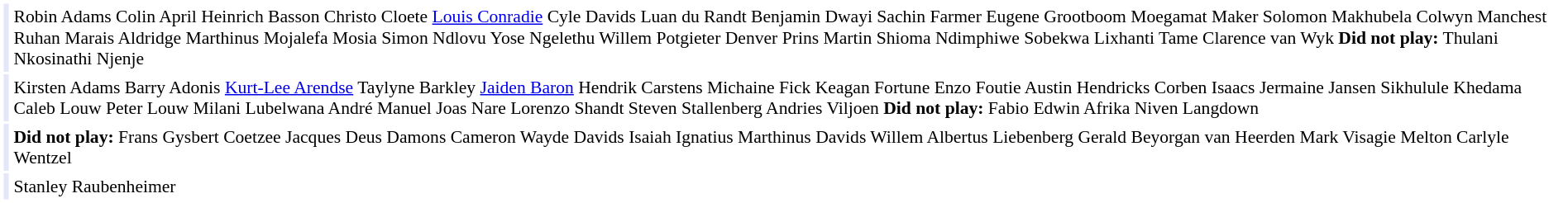<table cellpadding="2" style="border: 1px solid white; font-size:90%;">
<tr>
<td style="text-align:right;" bgcolor="lavender"></td>
<td style="text-align:left;">Robin Adams Colin April Heinrich Basson Christo Cloete <a href='#'>Louis Conradie</a> Cyle Davids Luan du Randt Benjamin Dwayi Sachin Farmer Eugene Grootboom Moegamat Maker Solomon Makhubela Colwyn Manchest Ruhan Marais Aldridge Marthinus Mojalefa Mosia Simon Ndlovu Yose Ngelethu Willem Potgieter Denver Prins Martin Shioma Ndimphiwe Sobekwa Lixhanti Tame Clarence van Wyk <strong>Did not play:</strong> Thulani Nkosinathi Njenje</td>
</tr>
<tr>
<td style="text-align:right;" bgcolor="lavender"></td>
<td style="text-align:left;">Kirsten Adams Barry Adonis <a href='#'>Kurt-Lee Arendse</a> Taylyne Barkley <a href='#'>Jaiden Baron</a> Hendrik Carstens Michaine Fick Keagan Fortune Enzo Foutie Austin Hendricks Corben Isaacs Jermaine Jansen Sikhulule Khedama Caleb Louw Peter Louw Milani Lubelwana André Manuel Joas Nare Lorenzo Shandt Steven Stallenberg Andries Viljoen <strong>Did not play:</strong> Fabio Edwin Afrika Niven Langdown</td>
</tr>
<tr>
<td style="text-align:right;" bgcolor="lavender"></td>
<td style="text-align:left;"><strong>Did not play:</strong> Frans Gysbert Coetzee Jacques Deus Damons Cameron Wayde Davids Isaiah Ignatius Marthinus Davids Willem Albertus Liebenberg Gerald Beyorgan van Heerden Mark Visagie Melton Carlyle Wentzel</td>
</tr>
<tr>
<td style="text-align:right;" bgcolor="lavender"></td>
<td style="text-align:left;">Stanley Raubenheimer</td>
</tr>
</table>
